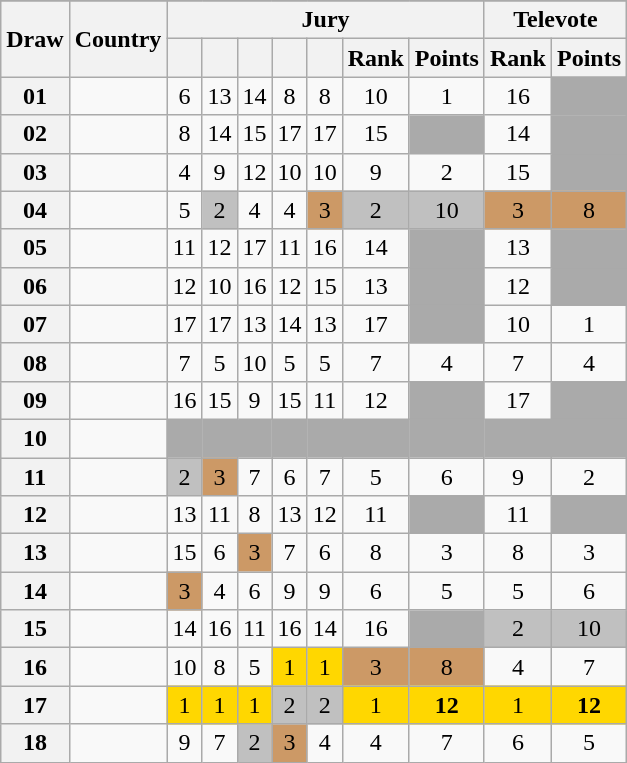<table class="sortable wikitable collapsible plainrowheaders" style="text-align:center;">
<tr>
</tr>
<tr>
<th scope="col" rowspan="2">Draw</th>
<th scope="col" rowspan="2">Country</th>
<th scope="col" colspan="7">Jury</th>
<th scope="col" colspan="2">Televote</th>
</tr>
<tr>
<th scope="col"><small></small></th>
<th scope="col"><small></small></th>
<th scope="col"><small></small></th>
<th scope="col"><small></small></th>
<th scope="col"><small></small></th>
<th scope="col">Rank</th>
<th scope="col">Points</th>
<th scope="col">Rank</th>
<th scope="col">Points</th>
</tr>
<tr>
<th scope="row" style="text-align:center;">01</th>
<td style="text-align:left;"></td>
<td>6</td>
<td>13</td>
<td>14</td>
<td>8</td>
<td>8</td>
<td>10</td>
<td>1</td>
<td>16</td>
<td style="background:#AAAAAA;"></td>
</tr>
<tr>
<th scope="row" style="text-align:center;">02</th>
<td style="text-align:left;"></td>
<td>8</td>
<td>14</td>
<td>15</td>
<td>17</td>
<td>17</td>
<td>15</td>
<td style="background:#AAAAAA;"></td>
<td>14</td>
<td style="background:#AAAAAA;"></td>
</tr>
<tr>
<th scope="row" style="text-align:center;">03</th>
<td style="text-align:left;"></td>
<td>4</td>
<td>9</td>
<td>12</td>
<td>10</td>
<td>10</td>
<td>9</td>
<td>2</td>
<td>15</td>
<td style="background:#AAAAAA;"></td>
</tr>
<tr>
<th scope="row" style="text-align:center;">04</th>
<td style="text-align:left;"></td>
<td>5</td>
<td style="background:silver;">2</td>
<td>4</td>
<td>4</td>
<td style="background:#CC9966;">3</td>
<td style="background:silver;">2</td>
<td style="background:silver;">10</td>
<td style="background:#CC9966;">3</td>
<td style="background:#CC9966;">8</td>
</tr>
<tr>
<th scope="row" style="text-align:center;">05</th>
<td style="text-align:left;"></td>
<td>11</td>
<td>12</td>
<td>17</td>
<td>11</td>
<td>16</td>
<td>14</td>
<td style="background:#AAAAAA;"></td>
<td>13</td>
<td style="background:#AAAAAA;"></td>
</tr>
<tr>
<th scope="row" style="text-align:center;">06</th>
<td style="text-align:left;"></td>
<td>12</td>
<td>10</td>
<td>16</td>
<td>12</td>
<td>15</td>
<td>13</td>
<td style="background:#AAAAAA;"></td>
<td>12</td>
<td style="background:#AAAAAA;"></td>
</tr>
<tr>
<th scope="row" style="text-align:center;">07</th>
<td style="text-align:left;"></td>
<td>17</td>
<td>17</td>
<td>13</td>
<td>14</td>
<td>13</td>
<td>17</td>
<td style="background:#AAAAAA;"></td>
<td>10</td>
<td>1</td>
</tr>
<tr>
<th scope="row" style="text-align:center;">08</th>
<td style="text-align:left;"></td>
<td>7</td>
<td>5</td>
<td>10</td>
<td>5</td>
<td>5</td>
<td>7</td>
<td>4</td>
<td>7</td>
<td>4</td>
</tr>
<tr>
<th scope="row" style="text-align:center;">09</th>
<td style="text-align:left;"></td>
<td>16</td>
<td>15</td>
<td>9</td>
<td>15</td>
<td>11</td>
<td>12</td>
<td style="background:#AAAAAA;"></td>
<td>17</td>
<td style="background:#AAAAAA;"></td>
</tr>
<tr class="sortbottom">
<th scope="row" style="text-align:center;">10</th>
<td style="text-align:left;"></td>
<td style="background:#AAAAAA;"></td>
<td style="background:#AAAAAA;"></td>
<td style="background:#AAAAAA;"></td>
<td style="background:#AAAAAA;"></td>
<td style="background:#AAAAAA;"></td>
<td style="background:#AAAAAA;"></td>
<td style="background:#AAAAAA;"></td>
<td style="background:#AAAAAA;"></td>
<td style="background:#AAAAAA;"></td>
</tr>
<tr>
<th scope="row" style="text-align:center;">11</th>
<td style="text-align:left;"></td>
<td style="background:silver;">2</td>
<td style="background:#CC9966;">3</td>
<td>7</td>
<td>6</td>
<td>7</td>
<td>5</td>
<td>6</td>
<td>9</td>
<td>2</td>
</tr>
<tr>
<th scope="row" style="text-align:center;">12</th>
<td style="text-align:left;"></td>
<td>13</td>
<td>11</td>
<td>8</td>
<td>13</td>
<td>12</td>
<td>11</td>
<td style="background:#AAAAAA;"></td>
<td>11</td>
<td style="background:#AAAAAA;"></td>
</tr>
<tr>
<th scope="row" style="text-align:center;">13</th>
<td style="text-align:left;"></td>
<td>15</td>
<td>6</td>
<td style="background:#CC9966;">3</td>
<td>7</td>
<td>6</td>
<td>8</td>
<td>3</td>
<td>8</td>
<td>3</td>
</tr>
<tr>
<th scope="row" style="text-align:center;">14</th>
<td style="text-align:left;"></td>
<td style="background:#CC9966;">3</td>
<td>4</td>
<td>6</td>
<td>9</td>
<td>9</td>
<td>6</td>
<td>5</td>
<td>5</td>
<td>6</td>
</tr>
<tr>
<th scope="row" style="text-align:center;">15</th>
<td style="text-align:left;"></td>
<td>14</td>
<td>16</td>
<td>11</td>
<td>16</td>
<td>14</td>
<td>16</td>
<td style="background:#AAAAAA;"></td>
<td style="background:silver;">2</td>
<td style="background:silver;">10</td>
</tr>
<tr>
<th scope="row" style="text-align:center;">16</th>
<td style="text-align:left;"></td>
<td>10</td>
<td>8</td>
<td>5</td>
<td style="background:gold;">1</td>
<td style="background:gold;">1</td>
<td style="background:#CC9966;">3</td>
<td style="background:#CC9966;">8</td>
<td>4</td>
<td>7</td>
</tr>
<tr>
<th scope="row" style="text-align:center;">17</th>
<td style="text-align:left;"></td>
<td style="background:gold;">1</td>
<td style="background:gold;">1</td>
<td style="background:gold;">1</td>
<td style="background:silver;">2</td>
<td style="background:silver;">2</td>
<td style="background:gold;">1</td>
<td style="background:gold;"><strong>12</strong></td>
<td style="background:gold;">1</td>
<td style="background:gold;"><strong>12</strong></td>
</tr>
<tr>
<th scope="row" style="text-align:center;">18</th>
<td style="text-align:left;"></td>
<td>9</td>
<td>7</td>
<td style="background:silver;">2</td>
<td style="background:#CC9966;">3</td>
<td>4</td>
<td>4</td>
<td>7</td>
<td>6</td>
<td>5</td>
</tr>
</table>
